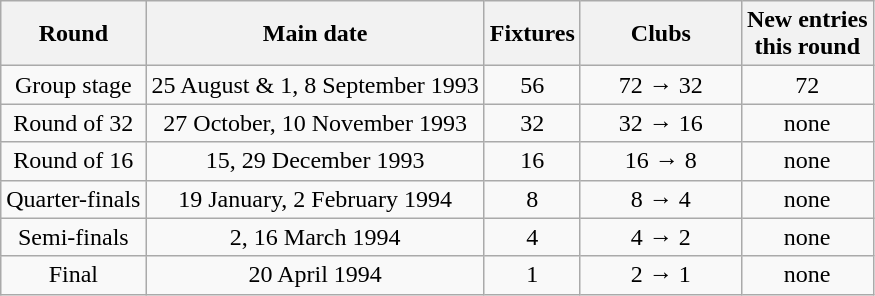<table class="wikitable" style="text-align:center">
<tr>
<th>Round</th>
<th>Main date</th>
<th>Fixtures</th>
<th width=100>Clubs</th>
<th>New entries <br>this round</th>
</tr>
<tr>
<td>Group stage</td>
<td>25 August & 1, 8 September 1993</td>
<td>56</td>
<td>72 → 32</td>
<td>72</td>
</tr>
<tr>
<td>Round of 32</td>
<td>27 October, 10 November 1993</td>
<td>32</td>
<td>32 → 16</td>
<td>none</td>
</tr>
<tr>
<td>Round of 16</td>
<td>15, 29 December 1993</td>
<td>16</td>
<td>16 → 8</td>
<td>none</td>
</tr>
<tr>
<td>Quarter-finals</td>
<td>19 January, 2 February 1994</td>
<td>8</td>
<td>8 → 4</td>
<td>none</td>
</tr>
<tr>
<td>Semi-finals</td>
<td>2, 16 March 1994</td>
<td>4</td>
<td>4 → 2</td>
<td>none</td>
</tr>
<tr>
<td>Final</td>
<td>20 April 1994</td>
<td>1</td>
<td>2 → 1</td>
<td>none</td>
</tr>
</table>
